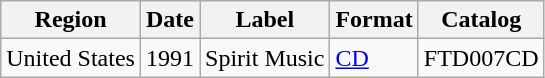<table class="wikitable">
<tr>
<th>Region</th>
<th>Date</th>
<th>Label</th>
<th>Format</th>
<th>Catalog</th>
</tr>
<tr>
<td>United States</td>
<td>1991</td>
<td>Spirit Music</td>
<td><a href='#'>CD</a></td>
<td>FTD007CD</td>
</tr>
</table>
